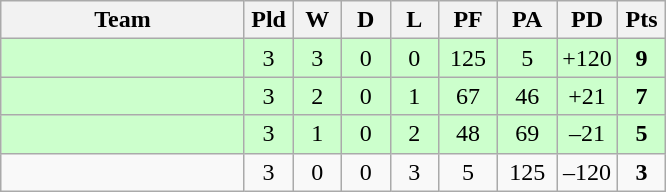<table class="wikitable" style="text-align:center;">
<tr>
<th width=155>Team</th>
<th width=25 abbr="Played">Pld</th>
<th width=25 abbr="Won">W</th>
<th width=25 abbr="Drawn">D</th>
<th width=25 abbr="Lost">L</th>
<th width=32 abbr="Points for">PF</th>
<th width=32 abbr="Points against">PA</th>
<th width=32 abbr="Points difference">PD</th>
<th width=25 abbr="Points">Pts</th>
</tr>
<tr style="background:#ccffcc">
<td align=left></td>
<td>3</td>
<td>3</td>
<td>0</td>
<td>0</td>
<td>125</td>
<td>5</td>
<td>+120</td>
<td><strong>9</strong></td>
</tr>
<tr style="background:#ccffcc">
<td align=left></td>
<td>3</td>
<td>2</td>
<td>0</td>
<td>1</td>
<td>67</td>
<td>46</td>
<td>+21</td>
<td><strong>7</strong></td>
</tr>
<tr style="background:#ccffcc">
<td align=left></td>
<td>3</td>
<td>1</td>
<td>0</td>
<td>2</td>
<td>48</td>
<td>69</td>
<td>–21</td>
<td><strong>5</strong></td>
</tr>
<tr>
<td align=left></td>
<td>3</td>
<td>0</td>
<td>0</td>
<td>3</td>
<td>5</td>
<td>125</td>
<td>–120</td>
<td><strong>3</strong></td>
</tr>
</table>
